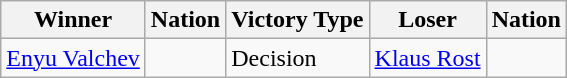<table class="wikitable sortable" style="text-align:left;">
<tr>
<th>Winner</th>
<th>Nation</th>
<th>Victory Type</th>
<th>Loser</th>
<th>Nation</th>
</tr>
<tr>
<td><a href='#'>Enyu Valchev</a></td>
<td></td>
<td>Decision</td>
<td><a href='#'>Klaus Rost</a></td>
<td></td>
</tr>
</table>
